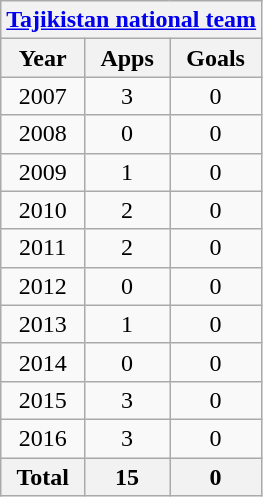<table class="wikitable" style="text-align:center">
<tr>
<th colspan=3><a href='#'>Tajikistan national team</a></th>
</tr>
<tr>
<th>Year</th>
<th>Apps</th>
<th>Goals</th>
</tr>
<tr>
<td>2007</td>
<td>3</td>
<td>0</td>
</tr>
<tr>
<td>2008</td>
<td>0</td>
<td>0</td>
</tr>
<tr>
<td>2009</td>
<td>1</td>
<td>0</td>
</tr>
<tr>
<td>2010</td>
<td>2</td>
<td>0</td>
</tr>
<tr>
<td>2011</td>
<td>2</td>
<td>0</td>
</tr>
<tr>
<td>2012</td>
<td>0</td>
<td>0</td>
</tr>
<tr>
<td>2013</td>
<td>1</td>
<td>0</td>
</tr>
<tr>
<td>2014</td>
<td>0</td>
<td>0</td>
</tr>
<tr>
<td>2015</td>
<td>3</td>
<td>0</td>
</tr>
<tr>
<td>2016</td>
<td>3</td>
<td>0</td>
</tr>
<tr>
<th>Total</th>
<th>15</th>
<th>0</th>
</tr>
</table>
